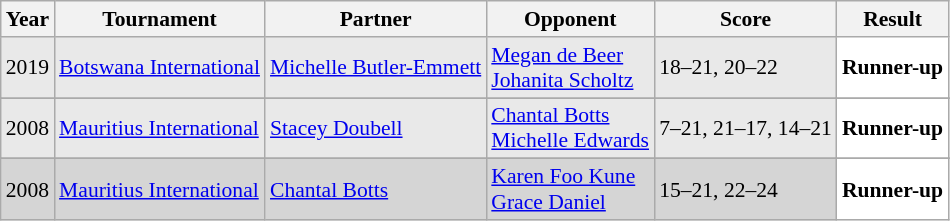<table class="sortable wikitable" style="font-size: 90%;">
<tr>
<th>Year</th>
<th>Tournament</th>
<th>Partner</th>
<th>Opponent</th>
<th>Score</th>
<th>Result</th>
</tr>
<tr style="background:#E9E9E9">
<td align="center">2019</td>
<td align="left"><a href='#'>Botswana International</a></td>
<td align="left"> <a href='#'>Michelle Butler-Emmett</a></td>
<td align="left"> <a href='#'>Megan de Beer</a> <br>  <a href='#'>Johanita Scholtz</a></td>
<td align="left">18–21, 20–22</td>
<td style="text-align:left; background:white"> <strong>Runner-up</strong></td>
</tr>
<tr>
</tr>
<tr style="background:#E9E9E9">
<td align="center">2008</td>
<td align="left"><a href='#'>Mauritius International</a></td>
<td align="left"> <a href='#'>Stacey Doubell</a></td>
<td align="left"> <a href='#'>Chantal Botts</a> <br>  <a href='#'>Michelle Edwards</a></td>
<td align="left">7–21, 21–17, 14–21</td>
<td style="text-align:left; background:white"> <strong>Runner-up</strong></td>
</tr>
<tr>
</tr>
<tr style="background:#D5D5D5">
<td align="center">2008</td>
<td align="left"><a href='#'>Mauritius International</a></td>
<td align="left"> <a href='#'>Chantal Botts</a></td>
<td align="left"> <a href='#'>Karen Foo Kune</a> <br>  <a href='#'>Grace Daniel</a></td>
<td align="left">15–21, 22–24</td>
<td style="text-align:left; background:white"> <strong>Runner-up</strong></td>
</tr>
</table>
